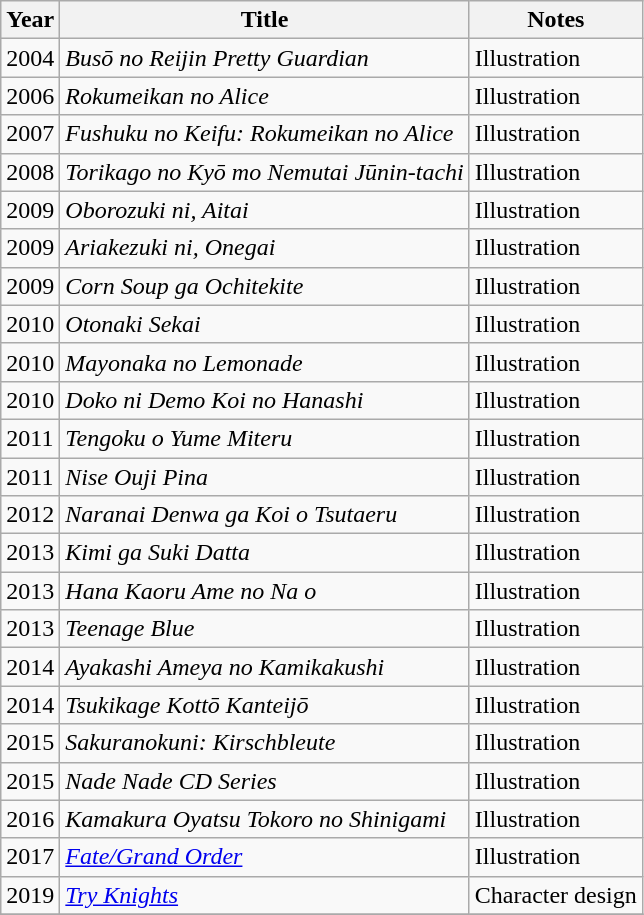<table class="wikitable sortable">
<tr>
<th>Year</th>
<th>Title</th>
<th class="unsortable">Notes</th>
</tr>
<tr>
<td>2004</td>
<td><em>Busō no Reijin Pretty Guardian</em></td>
<td>Illustration</td>
</tr>
<tr>
<td>2006</td>
<td><em>Rokumeikan no Alice</em></td>
<td>Illustration</td>
</tr>
<tr>
<td>2007</td>
<td><em>Fushuku no Keifu: Rokumeikan no Alice</em></td>
<td>Illustration</td>
</tr>
<tr>
<td>2008</td>
<td><em>Torikago no Kyō mo Nemutai Jūnin-tachi</em></td>
<td>Illustration</td>
</tr>
<tr>
<td>2009</td>
<td><em>Oborozuki ni, Aitai</em></td>
<td>Illustration</td>
</tr>
<tr>
<td>2009</td>
<td><em>Ariakezuki ni, Onegai</em></td>
<td>Illustration</td>
</tr>
<tr>
<td>2009</td>
<td><em>Corn Soup ga Ochitekite</em></td>
<td>Illustration</td>
</tr>
<tr>
<td>2010</td>
<td><em>Otonaki Sekai</em></td>
<td>Illustration</td>
</tr>
<tr>
<td>2010</td>
<td><em>Mayonaka no Lemonade</em></td>
<td>Illustration</td>
</tr>
<tr>
<td>2010</td>
<td><em>Doko ni Demo Koi no Hanashi</em></td>
<td>Illustration</td>
</tr>
<tr>
<td>2011</td>
<td><em>Tengoku o Yume Miteru</em></td>
<td>Illustration</td>
</tr>
<tr>
<td>2011</td>
<td><em>Nise Ouji Pina</em></td>
<td>Illustration</td>
</tr>
<tr>
<td>2012</td>
<td><em>Naranai Denwa ga Koi o Tsutaeru</em></td>
<td>Illustration</td>
</tr>
<tr>
<td>2013</td>
<td><em>Kimi ga Suki Datta</em></td>
<td>Illustration</td>
</tr>
<tr>
<td>2013</td>
<td><em>Hana Kaoru Ame no Na o</em></td>
<td>Illustration</td>
</tr>
<tr>
<td>2013</td>
<td><em>Teenage Blue</em></td>
<td>Illustration</td>
</tr>
<tr>
<td>2014</td>
<td><em>Ayakashi Ameya no Kamikakushi</em></td>
<td>Illustration</td>
</tr>
<tr>
<td>2014</td>
<td><em>Tsukikage Kottō Kanteijō</em></td>
<td>Illustration</td>
</tr>
<tr>
<td>2015</td>
<td><em>Sakuranokuni: Kirschbleute</em></td>
<td>Illustration</td>
</tr>
<tr>
<td>2015</td>
<td><em>Nade Nade CD Series</em></td>
<td>Illustration</td>
</tr>
<tr>
<td>2016</td>
<td><em>Kamakura Oyatsu Tokoro no Shinigami</em></td>
<td>Illustration</td>
</tr>
<tr>
<td>2017</td>
<td><em><a href='#'>Fate/Grand Order</a></em></td>
<td>Illustration</td>
</tr>
<tr>
<td>2019</td>
<td><em><a href='#'>Try Knights</a></em></td>
<td>Character design</td>
</tr>
<tr>
</tr>
</table>
